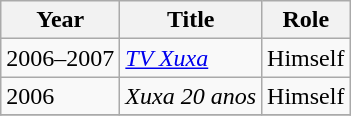<table class="wikitable">
<tr>
<th>Year</th>
<th>Title</th>
<th>Role</th>
</tr>
<tr>
<td>2006–2007</td>
<td><em><a href='#'>TV Xuxa</a></em></td>
<td>Himself</td>
</tr>
<tr>
<td>2006</td>
<td><em>Xuxa 20 anos</em></td>
<td>Himself</td>
</tr>
<tr>
</tr>
</table>
